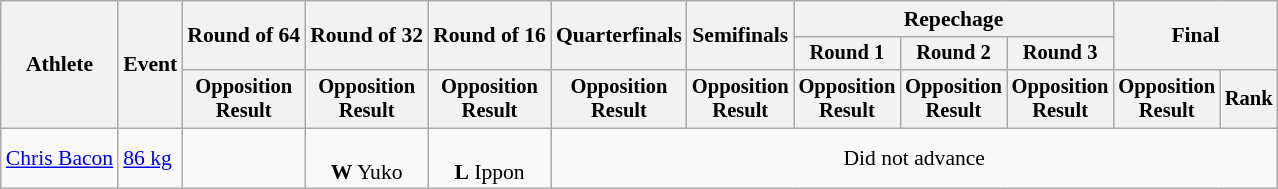<table class="wikitable" style="font-size:90%">
<tr>
<th rowspan="3">Athlete</th>
<th rowspan="3">Event</th>
<th rowspan="2">Round of 64</th>
<th rowspan="2">Round of 32</th>
<th rowspan="2">Round of 16</th>
<th rowspan="2">Quarterfinals</th>
<th rowspan="2">Semifinals</th>
<th colspan=3>Repechage</th>
<th rowspan="2" colspan=2>Final</th>
</tr>
<tr style="font-size:95%">
<th>Round 1</th>
<th>Round 2</th>
<th>Round 3</th>
</tr>
<tr style="font-size:95%">
<th>Opposition<br>Result</th>
<th>Opposition<br>Result</th>
<th>Opposition<br>Result</th>
<th>Opposition<br>Result</th>
<th>Opposition<br>Result</th>
<th>Opposition<br>Result</th>
<th>Opposition<br>Result</th>
<th>Opposition<br>Result</th>
<th>Opposition<br>Result</th>
<th>Rank</th>
</tr>
<tr align=center>
<td align=left><a href='#'>Chris Bacon</a></td>
<td align=left><a href='#'>86 kg</a></td>
<td></td>
<td><br><strong>W</strong> Yuko</td>
<td><br><strong>L</strong> Ippon</td>
<td colspan=7>Did not advance</td>
</tr>
</table>
